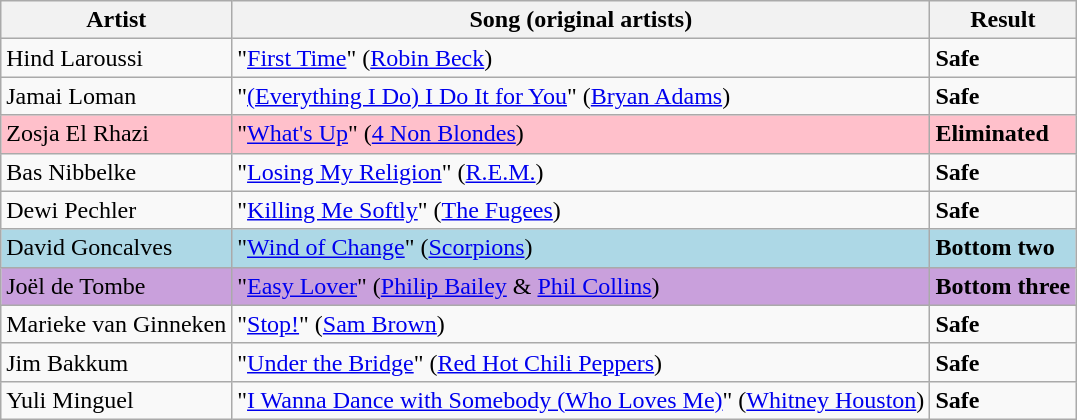<table class=wikitable>
<tr>
<th>Artist</th>
<th>Song (original artists)</th>
<th>Result</th>
</tr>
<tr>
<td>Hind Laroussi</td>
<td>"<a href='#'>First Time</a>" (<a href='#'>Robin Beck</a>)</td>
<td><strong>Safe</strong></td>
</tr>
<tr>
<td>Jamai Loman</td>
<td>"<a href='#'>(Everything I Do) I Do It for You</a>" (<a href='#'>Bryan Adams</a>)</td>
<td><strong>Safe</strong></td>
</tr>
<tr style="background:pink;">
<td>Zosja El Rhazi</td>
<td>"<a href='#'>What's Up</a>" (<a href='#'>4 Non Blondes</a>)</td>
<td><strong>Eliminated</strong></td>
</tr>
<tr>
<td>Bas Nibbelke</td>
<td>"<a href='#'>Losing My Religion</a>" (<a href='#'>R.E.M.</a>)</td>
<td><strong>Safe</strong></td>
</tr>
<tr>
<td>Dewi Pechler</td>
<td>"<a href='#'>Killing Me Softly</a>" (<a href='#'>The Fugees</a>)</td>
<td><strong>Safe</strong></td>
</tr>
<tr style="background:lightblue;">
<td>David Goncalves</td>
<td>"<a href='#'>Wind of Change</a>" (<a href='#'>Scorpions</a>)</td>
<td><strong>Bottom two</strong></td>
</tr>
<tr style="background:#C9A0DC">
<td>Joël de Tombe</td>
<td>"<a href='#'>Easy Lover</a>" (<a href='#'>Philip Bailey</a> & <a href='#'>Phil Collins</a>)</td>
<td><strong>Bottom three</strong></td>
</tr>
<tr>
<td>Marieke van Ginneken</td>
<td>"<a href='#'>Stop!</a>" (<a href='#'>Sam Brown</a>)</td>
<td><strong>Safe</strong></td>
</tr>
<tr>
<td>Jim Bakkum</td>
<td>"<a href='#'>Under the Bridge</a>" (<a href='#'>Red Hot Chili Peppers</a>)</td>
<td><strong>Safe</strong></td>
</tr>
<tr>
<td>Yuli Minguel</td>
<td>"<a href='#'>I Wanna Dance with Somebody (Who Loves Me)</a>" (<a href='#'>Whitney Houston</a>)</td>
<td><strong>Safe</strong></td>
</tr>
</table>
